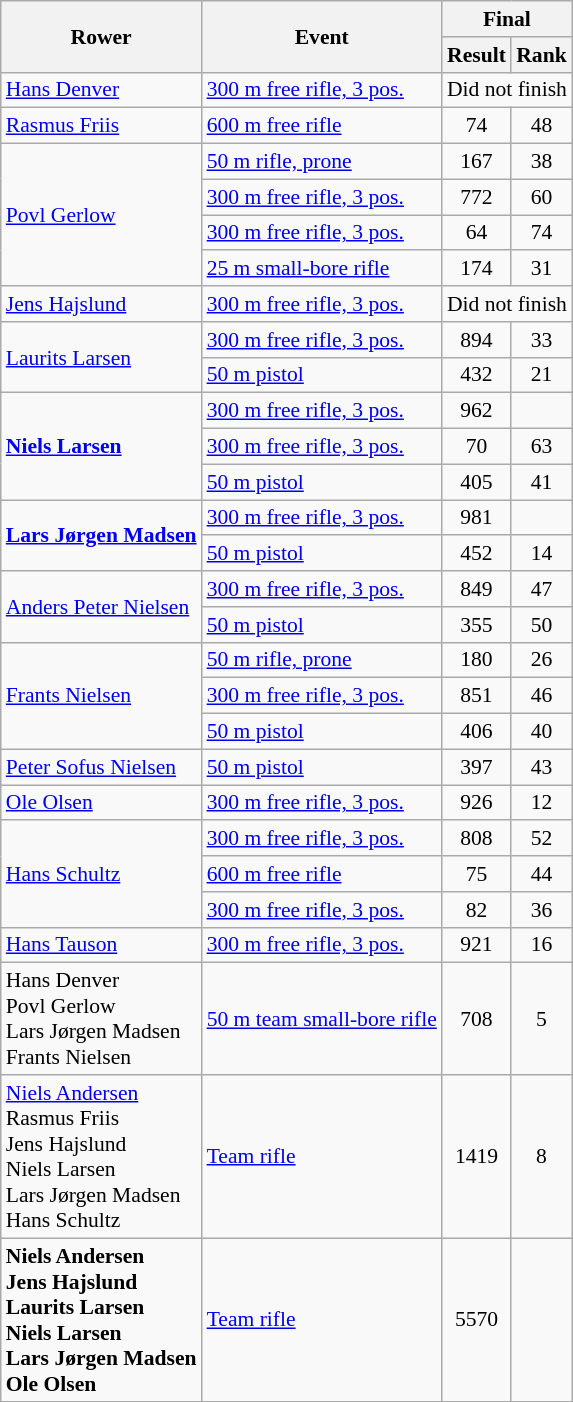<table class=wikitable style="font-size:90%">
<tr>
<th rowspan=2>Rower</th>
<th rowspan=2>Event</th>
<th colspan=2>Final</th>
</tr>
<tr>
<th>Result</th>
<th>Rank</th>
</tr>
<tr>
<td><a href='#'>Hans Denver</a></td>
<td><a href='#'>300 m free rifle, 3 pos.</a></td>
<td align=center colspan=2>Did not finish</td>
</tr>
<tr>
<td><a href='#'>Rasmus Friis</a></td>
<td><a href='#'>600 m free rifle</a></td>
<td align=center>74</td>
<td align=center>48</td>
</tr>
<tr>
<td rowspan=4><a href='#'>Povl Gerlow</a></td>
<td><a href='#'>50 m rifle, prone</a></td>
<td align=center>167</td>
<td align=center>38</td>
</tr>
<tr>
<td><a href='#'>300 m free rifle, 3 pos.</a></td>
<td align=center>772</td>
<td align=center>60</td>
</tr>
<tr>
<td><a href='#'>300 m free rifle, 3 pos.</a></td>
<td align=center>64</td>
<td align=center>74</td>
</tr>
<tr>
<td><a href='#'>25 m small-bore rifle</a></td>
<td align=center>174</td>
<td align=center>31</td>
</tr>
<tr>
<td><a href='#'>Jens Hajslund</a></td>
<td><a href='#'>300 m free rifle, 3 pos.</a></td>
<td align=center colspan=2>Did not finish</td>
</tr>
<tr>
<td rowspan=2><a href='#'>Laurits Larsen</a></td>
<td><a href='#'>300 m free rifle, 3 pos.</a></td>
<td align=center>894</td>
<td align=center>33</td>
</tr>
<tr>
<td><a href='#'>50 m pistol</a></td>
<td align=center>432</td>
<td align=center>21</td>
</tr>
<tr>
<td rowspan=3><strong><a href='#'>Niels Larsen</a></strong></td>
<td><a href='#'>300 m free rifle, 3 pos.</a></td>
<td align=center>962</td>
<td align=center></td>
</tr>
<tr>
<td><a href='#'>300 m free rifle, 3 pos.</a></td>
<td align=center>70</td>
<td align=center>63</td>
</tr>
<tr>
<td><a href='#'>50 m pistol</a></td>
<td align=center>405</td>
<td align=center>41</td>
</tr>
<tr>
<td rowspan=2><strong><a href='#'>Lars Jørgen Madsen</a></strong></td>
<td><a href='#'>300 m free rifle, 3 pos.</a></td>
<td align=center>981</td>
<td align=center></td>
</tr>
<tr>
<td><a href='#'>50 m pistol</a></td>
<td align=center>452</td>
<td align=center>14</td>
</tr>
<tr>
<td rowspan=2><a href='#'>Anders Peter Nielsen</a></td>
<td><a href='#'>300 m free rifle, 3 pos.</a></td>
<td align=center>849</td>
<td align=center>47</td>
</tr>
<tr>
<td><a href='#'>50 m pistol</a></td>
<td align=center>355</td>
<td align=center>50</td>
</tr>
<tr>
<td rowspan=3><a href='#'>Frants Nielsen</a></td>
<td><a href='#'>50 m rifle, prone</a></td>
<td align=center>180</td>
<td align=center>26</td>
</tr>
<tr>
<td><a href='#'>300 m free rifle, 3 pos.</a></td>
<td align=center>851</td>
<td align=center>46</td>
</tr>
<tr>
<td><a href='#'>50 m pistol</a></td>
<td align=center>406</td>
<td align=center>40</td>
</tr>
<tr>
<td><a href='#'>Peter Sofus Nielsen</a></td>
<td><a href='#'>50 m pistol</a></td>
<td align=center>397</td>
<td align=center>43</td>
</tr>
<tr>
<td><a href='#'>Ole Olsen</a></td>
<td><a href='#'>300 m free rifle, 3 pos.</a></td>
<td align=center>926</td>
<td align=center>12</td>
</tr>
<tr>
<td rowspan=3><a href='#'>Hans Schultz</a></td>
<td><a href='#'>300 m free rifle, 3 pos.</a></td>
<td align=center>808</td>
<td align=center>52</td>
</tr>
<tr>
<td><a href='#'>600 m free rifle</a></td>
<td align=center>75</td>
<td align=center>44</td>
</tr>
<tr>
<td><a href='#'>300 m free rifle, 3 pos.</a></td>
<td align=center>82</td>
<td align=center>36</td>
</tr>
<tr>
<td><a href='#'>Hans Tauson</a></td>
<td><a href='#'>300 m free rifle, 3 pos.</a></td>
<td align=center>921</td>
<td align=center>16</td>
</tr>
<tr>
<td>Hans Denver <br> Povl Gerlow <br> Lars Jørgen Madsen <br> Frants Nielsen</td>
<td><a href='#'>50 m team small-bore rifle</a></td>
<td align=center>708</td>
<td align=center>5</td>
</tr>
<tr>
<td><a href='#'>Niels Andersen</a> <br> Rasmus Friis <br> Jens Hajslund <br> Niels Larsen <br> Lars Jørgen Madsen <br> Hans Schultz</td>
<td><a href='#'>Team rifle</a></td>
<td align=center>1419</td>
<td align=center>8</td>
</tr>
<tr>
<td><strong>Niels Andersen <br> Jens Hajslund <br> Laurits Larsen <br> Niels Larsen <br> Lars Jørgen Madsen <br> Ole Olsen</strong></td>
<td><a href='#'>Team rifle</a></td>
<td align=center>5570</td>
<td align=center></td>
</tr>
</table>
